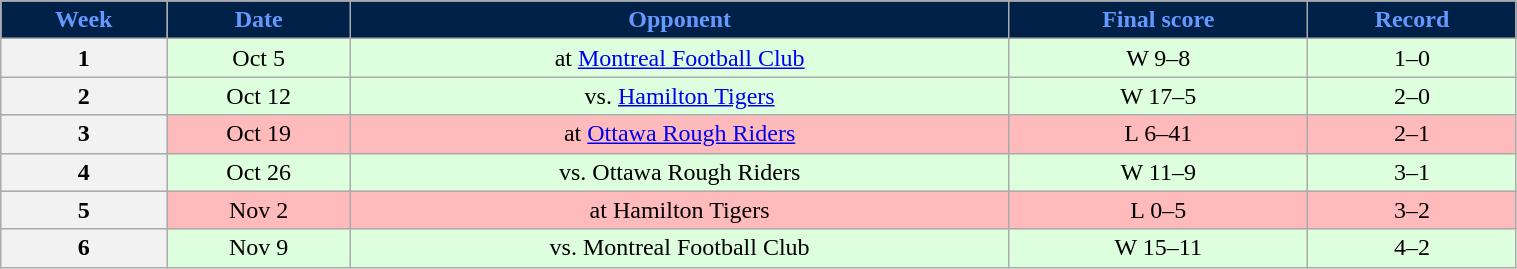<table class="wikitable" width="80%">
<tr align="center"  style="background:#002147;color:#6699FF;">
<td><strong>Week</strong></td>
<td><strong>Date</strong></td>
<td><strong>Opponent</strong></td>
<td><strong>Final score</strong></td>
<td><strong>Record</strong></td>
</tr>
<tr align="center" bgcolor="#ddffdd">
<th>1</th>
<td>Oct 5</td>
<td>at <a href='#'>Montreal Football Club</a></td>
<td>W 9–8</td>
<td>1–0</td>
</tr>
<tr align="center" bgcolor="#ddffdd">
<th>2</th>
<td>Oct 12</td>
<td>vs. <a href='#'>Hamilton Tigers</a></td>
<td>W 17–5</td>
<td>2–0</td>
</tr>
<tr align="center" bgcolor="#ffbbbb">
<th>3</th>
<td>Oct 19</td>
<td>at <a href='#'>Ottawa Rough Riders</a></td>
<td>L 6–41</td>
<td>2–1</td>
</tr>
<tr align="center" bgcolor="#ddffdd">
<th>4</th>
<td>Oct 26</td>
<td>vs. Ottawa Rough Riders</td>
<td>W 11–9</td>
<td>3–1</td>
</tr>
<tr align="center" bgcolor="#ffbbbb">
<th>5</th>
<td>Nov 2</td>
<td>at Hamilton Tigers</td>
<td>L 0–5</td>
<td>3–2</td>
</tr>
<tr align="center" bgcolor="#ddffdd">
<th>6</th>
<td>Nov 9</td>
<td>vs. Montreal Football Club</td>
<td>W 15–11</td>
<td>4–2</td>
</tr>
</table>
